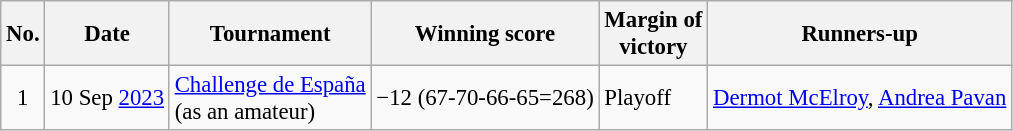<table class="wikitable" style="font-size:95%;">
<tr>
<th>No.</th>
<th>Date</th>
<th>Tournament</th>
<th>Winning score</th>
<th>Margin of<br>victory</th>
<th>Runners-up</th>
</tr>
<tr>
<td align=center>1</td>
<td align=right>10 Sep <a href='#'>2023</a></td>
<td><a href='#'>Challenge de España</a><br>(as an amateur)</td>
<td>−12 (67-70-66-65=268)</td>
<td>Playoff</td>
<td> <a href='#'>Dermot McElroy</a>,  <a href='#'>Andrea Pavan</a></td>
</tr>
</table>
